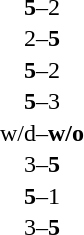<table width="100%" cellspacing="1">
<tr>
<th width=45%></th>
<th width=10%></th>
<th width=45%></th>
</tr>
<tr>
<td><strong></strong></td>
<td align=center><strong>5</strong>–2</td>
<td></td>
</tr>
<tr>
<td></td>
<td align=center>2–<strong>5</strong></td>
<td><strong></strong></td>
</tr>
<tr>
<td><strong></strong></td>
<td align=center><strong>5</strong>–2</td>
<td></td>
</tr>
<tr>
<td></td>
<td align=center><strong>5</strong>–3</td>
<td><strong></strong></td>
</tr>
<tr>
<td></td>
<td align=center>w/d–<strong>w/o</strong></td>
<td><strong></strong></td>
</tr>
<tr>
<td></td>
<td align=center>3–<strong>5</strong></td>
<td><strong></strong></td>
</tr>
<tr>
<td><strong></strong></td>
<td align=center><strong>5</strong>–1</td>
<td></td>
</tr>
<tr>
<td></td>
<td align=center>3–<strong>5</strong></td>
<td><strong></strong></td>
</tr>
</table>
